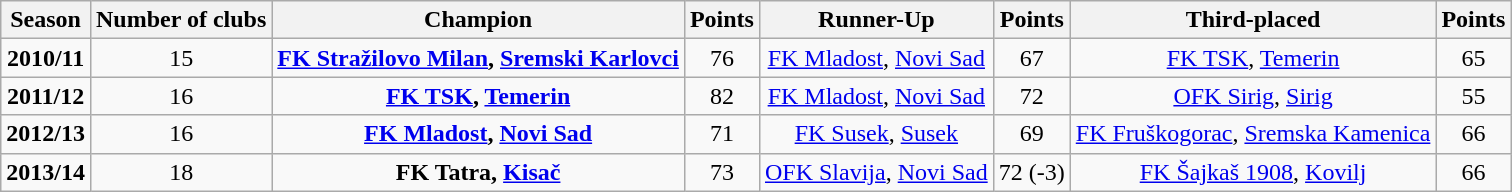<table class="wikitable" style="text-align:center;">
<tr>
<th>Season</th>
<th>Number of clubs</th>
<th>Champion</th>
<th>Points</th>
<th>Runner-Up</th>
<th>Points</th>
<th>Third-placed</th>
<th>Points</th>
</tr>
<tr>
<td><strong>2010/11</strong></td>
<td>15</td>
<td><strong><a href='#'>FK Stražilovo Milan</a>, <a href='#'>Sremski Karlovci</a></strong></td>
<td>76</td>
<td><a href='#'>FK Mladost</a>, <a href='#'>Novi Sad</a></td>
<td>67</td>
<td><a href='#'>FK TSK</a>, <a href='#'>Temerin</a></td>
<td>65</td>
</tr>
<tr>
<td><strong>2011/12</strong></td>
<td>16</td>
<td><strong><a href='#'>FK TSK</a>, <a href='#'>Temerin</a></strong></td>
<td>82</td>
<td><a href='#'>FK Mladost</a>, <a href='#'>Novi Sad</a></td>
<td>72</td>
<td><a href='#'>OFK Sirig</a>, <a href='#'>Sirig</a></td>
<td>55</td>
</tr>
<tr>
<td><strong>2012/13</strong></td>
<td>16</td>
<td><strong><a href='#'>FK Mladost</a>, <a href='#'>Novi Sad</a></strong></td>
<td>71</td>
<td><a href='#'>FK Susek</a>, <a href='#'>Susek</a></td>
<td>69</td>
<td><a href='#'>FK Fruškogorac</a>, <a href='#'>Sremska Kamenica</a></td>
<td>66</td>
</tr>
<tr>
<td><strong>2013/14</strong></td>
<td>18</td>
<td><strong>FK Tatra, <a href='#'>Kisač</a></strong></td>
<td>73</td>
<td><a href='#'>OFK Slavija</a>, <a href='#'>Novi Sad</a></td>
<td>72 (-3)</td>
<td><a href='#'>FK Šajkaš 1908</a>, <a href='#'>Kovilj</a></td>
<td>66</td>
</tr>
</table>
